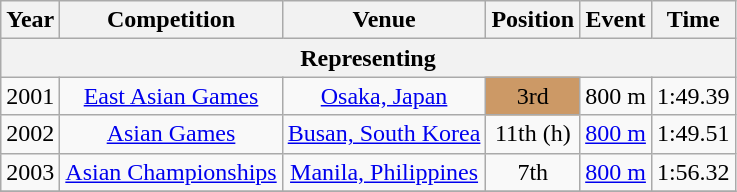<table class="wikitable sortable" style=text-align:center>
<tr>
<th>Year</th>
<th>Competition</th>
<th>Venue</th>
<th>Position</th>
<th>Event</th>
<th>Time</th>
</tr>
<tr>
<th colspan="6">Representing </th>
</tr>
<tr>
<td>2001</td>
<td><a href='#'>East Asian Games</a></td>
<td><a href='#'>Osaka, Japan</a></td>
<td bgcolor="cc9966">3rd</td>
<td>800 m</td>
<td>1:49.39</td>
</tr>
<tr>
<td>2002</td>
<td><a href='#'>Asian Games</a></td>
<td><a href='#'>Busan, South Korea</a></td>
<td>11th (h)</td>
<td><a href='#'>800 m</a></td>
<td>1:49.51</td>
</tr>
<tr>
<td>2003</td>
<td><a href='#'>Asian Championships</a></td>
<td><a href='#'>Manila, Philippines</a></td>
<td>7th</td>
<td><a href='#'>800 m</a></td>
<td>1:56.32</td>
</tr>
<tr>
</tr>
</table>
